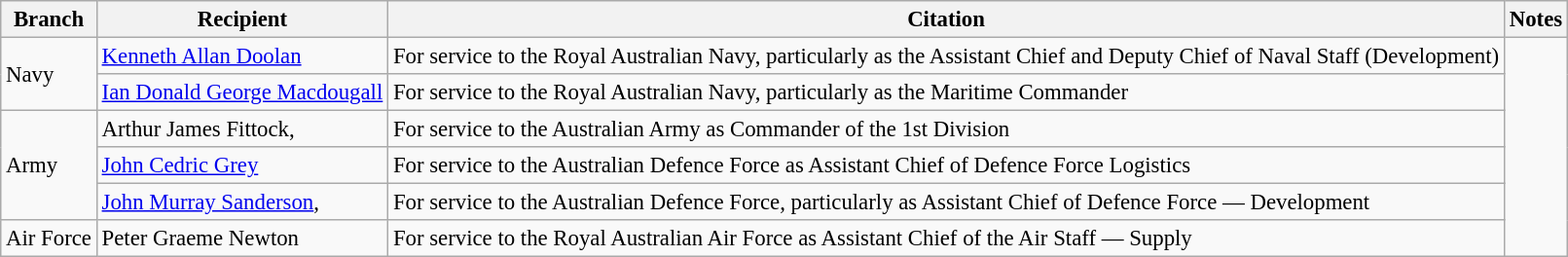<table class="wikitable" style="font-size:95%;">
<tr>
<th>Branch</th>
<th>Recipient</th>
<th>Citation</th>
<th>Notes</th>
</tr>
<tr>
<td rowspan=2>Navy</td>
<td> <a href='#'>Kenneth Allan Doolan</a></td>
<td>For service to the Royal Australian Navy, particularly as the Assistant Chief and Deputy Chief of Naval Staff (Development)</td>
<td rowspan=6></td>
</tr>
<tr>
<td> <a href='#'>Ian Donald George Macdougall</a></td>
<td>For service to the Royal Australian Navy, particularly as the Maritime Commander</td>
</tr>
<tr>
<td rowspan=3>Army</td>
<td> Arthur James Fittock, </td>
<td>For service to the Australian Army as Commander of the 1st Division</td>
</tr>
<tr>
<td> <a href='#'>John Cedric Grey</a></td>
<td>For service to the Australian Defence Force as Assistant Chief of Defence Force Logistics</td>
</tr>
<tr>
<td> <a href='#'>John Murray Sanderson</a>, </td>
<td>For service to the Australian Defence Force, particularly as Assistant Chief of Defence Force — Development</td>
</tr>
<tr>
<td>Air Force</td>
<td> Peter Graeme Newton</td>
<td>For service to the Royal Australian Air Force as Assistant Chief of the Air Staff — Supply</td>
</tr>
</table>
